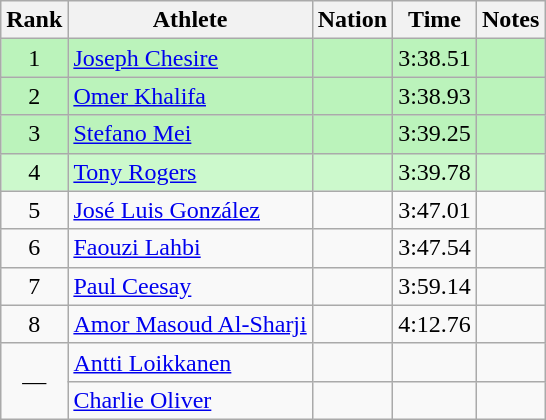<table class="wikitable sortable" style="text-align:center">
<tr>
<th>Rank</th>
<th>Athlete</th>
<th>Nation</th>
<th>Time</th>
<th>Notes</th>
</tr>
<tr style="background:#bbf3bb;">
<td>1</td>
<td align=left><a href='#'>Joseph Chesire</a></td>
<td align=left></td>
<td>3:38.51</td>
<td></td>
</tr>
<tr style="background:#bbf3bb;">
<td>2</td>
<td align=left><a href='#'>Omer Khalifa</a></td>
<td align=left></td>
<td>3:38.93</td>
<td></td>
</tr>
<tr style="background:#bbf3bb;">
<td>3</td>
<td align=left><a href='#'>Stefano Mei</a></td>
<td align=left></td>
<td>3:39.25</td>
<td></td>
</tr>
<tr style="background:#ccf9cc;">
<td>4</td>
<td align=left><a href='#'>Tony Rogers</a></td>
<td align=left></td>
<td>3:39.78</td>
<td></td>
</tr>
<tr>
<td>5</td>
<td align=left><a href='#'>José Luis González</a></td>
<td align=left></td>
<td>3:47.01</td>
<td></td>
</tr>
<tr>
<td>6</td>
<td align=left><a href='#'>Faouzi Lahbi</a></td>
<td align=left></td>
<td>3:47.54</td>
<td></td>
</tr>
<tr>
<td>7</td>
<td align=left><a href='#'>Paul Ceesay</a></td>
<td align=left></td>
<td>3:59.14</td>
<td></td>
</tr>
<tr>
<td>8</td>
<td align=left><a href='#'>Amor Masoud Al-Sharji</a></td>
<td align=left></td>
<td>4:12.76</td>
<td></td>
</tr>
<tr>
<td rowspan=2 data-sort-value=9>—</td>
<td align=left><a href='#'>Antti Loikkanen</a></td>
<td align=left></td>
<td></td>
<td></td>
</tr>
<tr>
<td align=left><a href='#'>Charlie Oliver</a></td>
<td align=left></td>
<td></td>
<td></td>
</tr>
</table>
